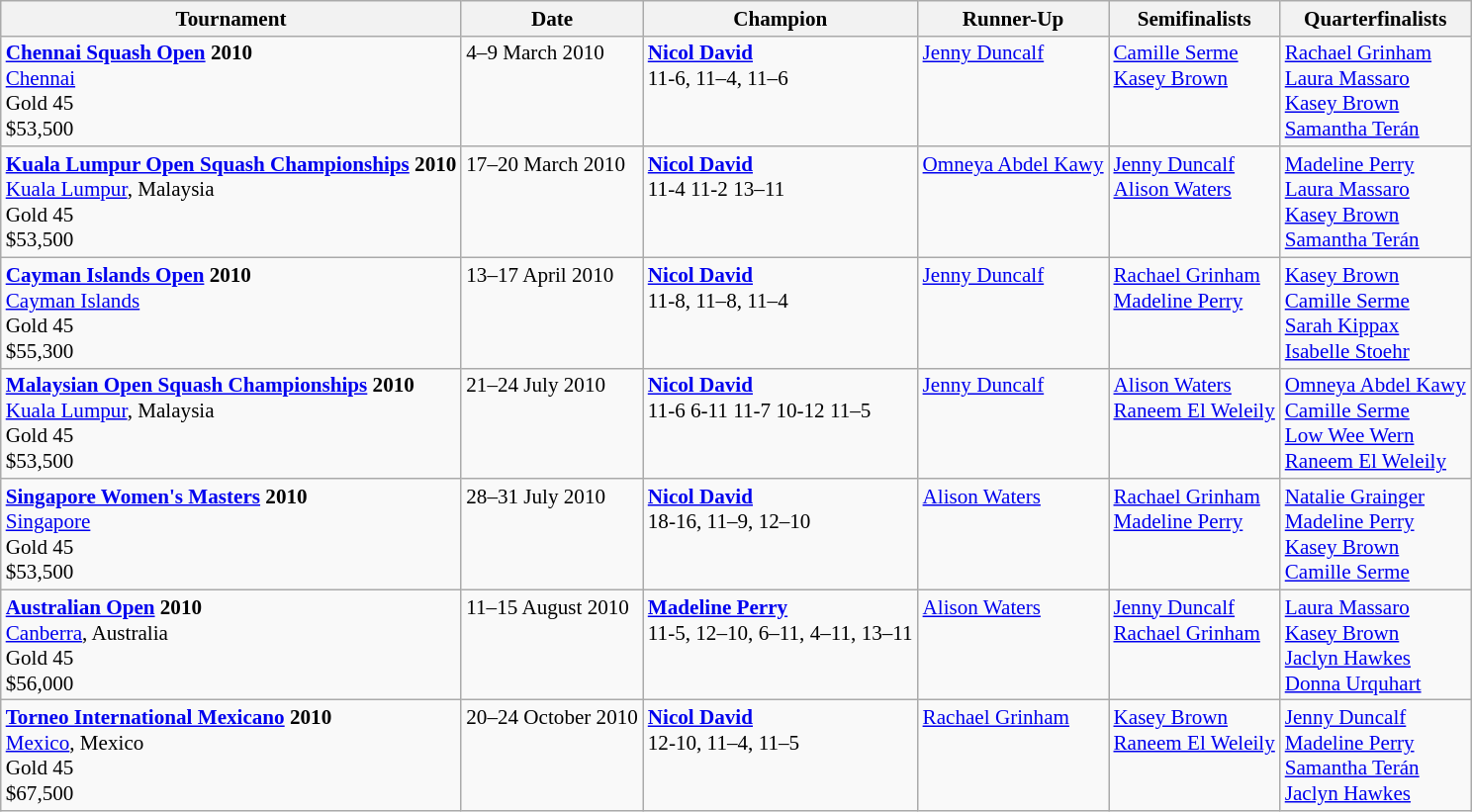<table class="wikitable" style="font-size:88%">
<tr>
<th>Tournament</th>
<th>Date</th>
<th>Champion</th>
<th>Runner-Up</th>
<th>Semifinalists</th>
<th>Quarterfinalists</th>
</tr>
<tr valign=top>
<td><strong><a href='#'>Chennai Squash Open</a> 2010</strong><br> <a href='#'>Chennai</a><br>Gold 45<br>$53,500</td>
<td>4–9 March 2010</td>
<td> <strong><a href='#'>Nicol David</a></strong><br>11-6, 11–4, 11–6</td>
<td> <a href='#'>Jenny Duncalf</a></td>
<td> <a href='#'>Camille Serme</a><br> <a href='#'>Kasey Brown</a></td>
<td> <a href='#'>Rachael Grinham</a><br> <a href='#'>Laura Massaro</a><br> <a href='#'>Kasey Brown</a><br> <a href='#'>Samantha Terán</a></td>
</tr>
<tr valign=top>
<td><strong><a href='#'>Kuala Lumpur Open Squash Championships</a> 2010</strong><br> <a href='#'>Kuala Lumpur</a>, Malaysia<br>Gold 45<br>$53,500</td>
<td>17–20 March 2010</td>
<td> <strong><a href='#'>Nicol David</a></strong><br>11-4 11-2 13–11</td>
<td> <a href='#'>Omneya Abdel Kawy</a></td>
<td> <a href='#'>Jenny Duncalf</a><br> <a href='#'>Alison Waters</a></td>
<td> <a href='#'>Madeline Perry</a><br> <a href='#'>Laura Massaro</a><br> <a href='#'>Kasey Brown</a><br> <a href='#'>Samantha Terán</a></td>
</tr>
<tr valign=top>
<td><strong><a href='#'>Cayman Islands Open</a> 2010</strong><br> <a href='#'>Cayman Islands</a><br>Gold 45<br>$55,300</td>
<td>13–17 April 2010</td>
<td> <strong><a href='#'>Nicol David</a></strong><br>11-8, 11–8, 11–4</td>
<td> <a href='#'>Jenny Duncalf</a></td>
<td> <a href='#'>Rachael Grinham</a><br> <a href='#'>Madeline Perry</a></td>
<td> <a href='#'>Kasey Brown</a><br> <a href='#'>Camille Serme</a><br> <a href='#'>Sarah Kippax</a><br> <a href='#'>Isabelle Stoehr</a></td>
</tr>
<tr valign=top>
<td><strong><a href='#'>Malaysian Open Squash Championships</a> 2010</strong><br> <a href='#'>Kuala Lumpur</a>, Malaysia<br>Gold 45<br>$53,500</td>
<td>21–24 July 2010</td>
<td> <strong><a href='#'>Nicol David</a></strong><br>11-6 6-11 11-7 10-12 11–5</td>
<td> <a href='#'>Jenny Duncalf</a></td>
<td> <a href='#'>Alison Waters</a><br> <a href='#'>Raneem El Weleily</a></td>
<td> <a href='#'>Omneya Abdel Kawy</a><br> <a href='#'>Camille Serme</a><br> <a href='#'>Low Wee Wern</a><br> <a href='#'>Raneem El Weleily</a></td>
</tr>
<tr valign=top>
<td><strong><a href='#'>Singapore Women's Masters</a> 2010</strong><br> <a href='#'>Singapore</a><br>Gold 45<br>$53,500</td>
<td>28–31 July 2010</td>
<td> <strong><a href='#'>Nicol David</a></strong><br>18-16, 11–9, 12–10</td>
<td> <a href='#'>Alison Waters</a></td>
<td> <a href='#'>Rachael Grinham</a><br> <a href='#'>Madeline Perry</a></td>
<td> <a href='#'>Natalie Grainger</a><br> <a href='#'>Madeline Perry</a><br> <a href='#'>Kasey Brown</a><br> <a href='#'>Camille Serme</a></td>
</tr>
<tr valign=top>
<td><strong><a href='#'>Australian Open</a> 2010</strong><br> <a href='#'>Canberra</a>, Australia<br>Gold 45<br>$56,000</td>
<td>11–15 August 2010</td>
<td> <strong><a href='#'>Madeline Perry</a></strong><br>11-5, 12–10, 6–11, 4–11, 13–11</td>
<td> <a href='#'>Alison Waters</a></td>
<td> <a href='#'>Jenny Duncalf</a><br> <a href='#'>Rachael Grinham</a></td>
<td> <a href='#'>Laura Massaro</a><br> <a href='#'>Kasey Brown</a><br> <a href='#'>Jaclyn Hawkes</a><br> <a href='#'>Donna Urquhart</a></td>
</tr>
<tr valign=top>
<td><strong><a href='#'>Torneo International Mexicano</a> 2010</strong><br> <a href='#'>Mexico</a>, Mexico<br>Gold 45<br>$67,500</td>
<td>20–24 October 2010</td>
<td> <strong><a href='#'>Nicol David</a></strong><br>12-10, 11–4, 11–5</td>
<td> <a href='#'>Rachael Grinham</a></td>
<td> <a href='#'>Kasey Brown</a><br> <a href='#'>Raneem El Weleily</a></td>
<td> <a href='#'>Jenny Duncalf</a><br> <a href='#'>Madeline Perry</a><br> <a href='#'>Samantha Terán</a><br> <a href='#'>Jaclyn Hawkes</a></td>
</tr>
</table>
